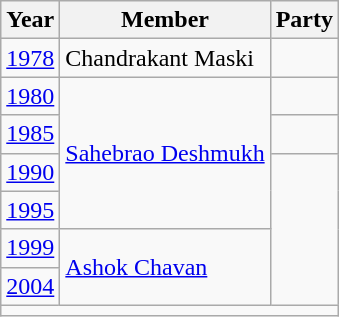<table class="wikitable">
<tr>
<th>Year</th>
<th>Member</th>
<th colspan="2">Party</th>
</tr>
<tr>
<td><a href='#'>1978</a></td>
<td>Chandrakant Maski</td>
<td></td>
</tr>
<tr>
<td><a href='#'>1980</a></td>
<td rowspan="4"><a href='#'>Sahebrao Deshmukh</a></td>
<td></td>
</tr>
<tr>
<td><a href='#'>1985</a></td>
<td></td>
</tr>
<tr>
<td><a href='#'>1990</a></td>
</tr>
<tr>
<td><a href='#'>1995</a></td>
</tr>
<tr>
<td><a href='#'>1999</a></td>
<td rowspan="2"><a href='#'>Ashok Chavan</a></td>
</tr>
<tr>
<td><a href='#'>2004</a></td>
</tr>
<tr>
<td colspan="4"></td>
</tr>
</table>
